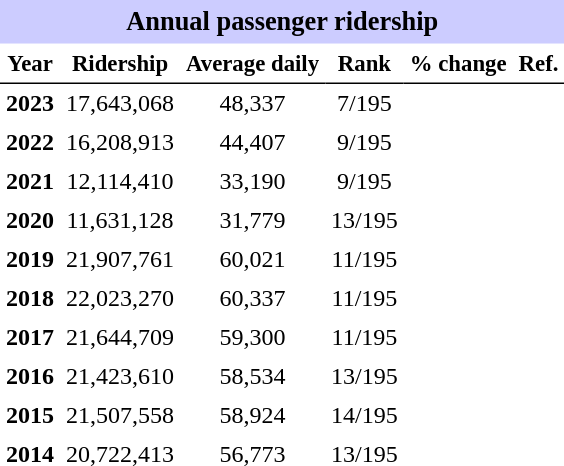<table class="toccolours" cellpadding="4" cellspacing="0" style="text-align:right;">
<tr>
<th colspan="6"  style="background-color:#ccf; background-color:#ccf; font-size:110%; text-align:center;">Annual passenger ridership</th>
</tr>
<tr style="font-size:95%; text-align:center">
<th style="border-bottom:1px solid black">Year</th>
<th style="border-bottom:1px solid black">Ridership</th>
<th style="border-bottom:1px solid black">Average daily</th>
<th style="border-bottom:1px solid black">Rank</th>
<th style="border-bottom:1px solid black">% change</th>
<th style="border-bottom:1px solid black">Ref.</th>
</tr>
<tr style="text-align:center;">
<td><strong>2023</strong></td>
<td>17,643,068</td>
<td>48,337</td>
<td>7/195</td>
<td></td>
<td></td>
</tr>
<tr>
</tr>
<tr style="text-align:center;">
<td><strong>2022</strong></td>
<td>16,208,913</td>
<td>44,407</td>
<td>9/195</td>
<td></td>
<td></td>
</tr>
<tr style="text-align:center;">
<td><strong>2021</strong></td>
<td>12,114,410</td>
<td>33,190</td>
<td>9/195</td>
<td></td>
<td></td>
</tr>
<tr style="text-align:center;">
<td><strong>2020</strong></td>
<td>11,631,128</td>
<td>31,779</td>
<td>13/195</td>
<td></td>
<td></td>
</tr>
<tr style="text-align:center;">
<td><strong>2019</strong></td>
<td>21,907,761</td>
<td>60,021</td>
<td>11/195</td>
<td></td>
<td></td>
</tr>
<tr style="text-align:center;">
<td><strong>2018</strong></td>
<td>22,023,270</td>
<td>60,337</td>
<td>11/195</td>
<td></td>
<td></td>
</tr>
<tr style="text-align:center;">
<td><strong>2017</strong></td>
<td>21,644,709</td>
<td>59,300</td>
<td>11/195</td>
<td></td>
<td></td>
</tr>
<tr style="text-align:center;">
<td><strong>2016</strong></td>
<td>21,423,610</td>
<td>58,534</td>
<td>13/195</td>
<td></td>
<td></td>
</tr>
<tr style="text-align:center;">
<td><strong>2015</strong></td>
<td>21,507,558</td>
<td>58,924</td>
<td>14/195</td>
<td></td>
<td></td>
</tr>
<tr style="text-align:center;">
<td><strong>2014</strong></td>
<td>20,722,413</td>
<td>56,773</td>
<td>13/195</td>
<td></td>
<td></td>
</tr>
</table>
